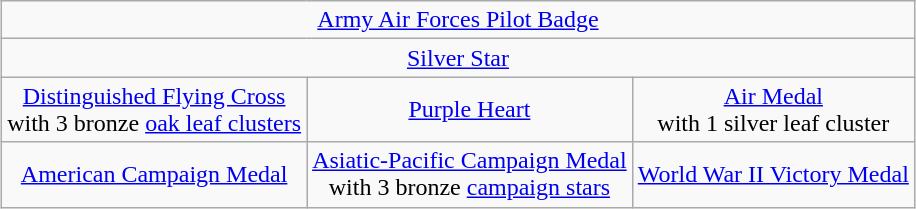<table class="wikitable" style="margin:1em auto; text-align:center;">
<tr>
<td colspan="3"><a href='#'>Army Air Forces Pilot Badge</a></td>
</tr>
<tr>
<td colspan="3"><a href='#'>Silver Star</a></td>
</tr>
<tr>
<td><a href='#'>Distinguished Flying Cross</a><br>with 3 bronze <a href='#'>oak leaf clusters</a></td>
<td><a href='#'>Purple Heart</a></td>
<td><a href='#'>Air Medal</a><br>with 1 silver leaf cluster</td>
</tr>
<tr>
<td><a href='#'>American Campaign Medal</a></td>
<td><a href='#'>Asiatic-Pacific Campaign Medal</a><br>with 3 bronze <a href='#'>campaign stars</a></td>
<td><a href='#'>World War II Victory Medal</a></td>
</tr>
</table>
